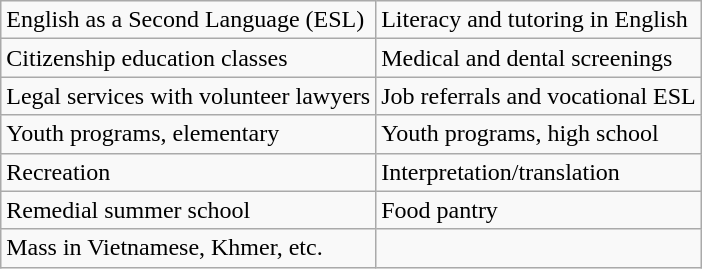<table class="wikitable">
<tr>
<td>English as a Second Language (ESL)</td>
<td>Literacy and tutoring in English</td>
</tr>
<tr>
<td>Citizenship education classes</td>
<td>Medical and dental screenings</td>
</tr>
<tr>
<td>Legal services with volunteer lawyers</td>
<td>Job referrals and vocational ESL</td>
</tr>
<tr>
<td>Youth programs, elementary</td>
<td>Youth programs, high school</td>
</tr>
<tr>
<td>Recreation</td>
<td>Interpretation/translation</td>
</tr>
<tr>
<td>Remedial summer school</td>
<td>Food pantry</td>
</tr>
<tr>
<td>Mass in Vietnamese, Khmer, etc.</td>
<td></td>
</tr>
</table>
